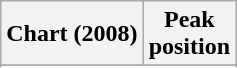<table class="wikitable sortable plainrowheaders" style="text-align:center">
<tr>
<th scope="col">Chart (2008)</th>
<th scope="col">Peak<br> position</th>
</tr>
<tr>
</tr>
<tr>
</tr>
</table>
